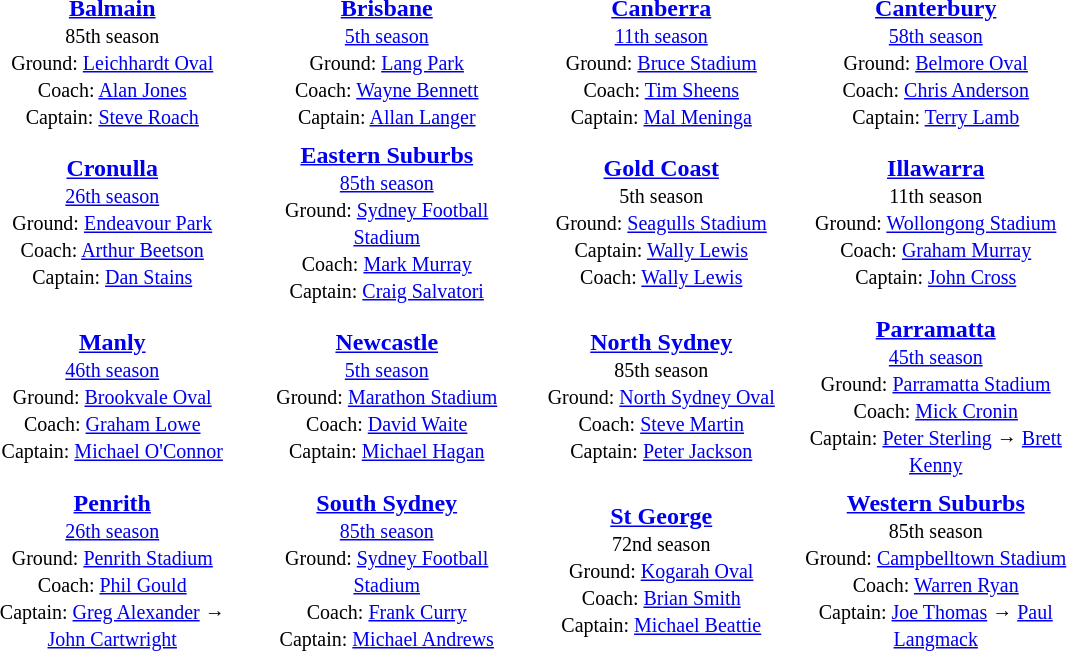<table class="toccolours" style="margin:auto; text-valign:center;" cellpadding="3" cellspacing="2">
<tr>
<th width=175></th>
<th width=175></th>
<th width=175></th>
<th width=175></th>
</tr>
<tr>
<td align="center"><strong><a href='#'>Balmain</a></strong><br><small>85th season<br>Ground: <a href='#'>Leichhardt Oval</a><br>
Coach: <a href='#'>Alan Jones</a><br>Captain: <a href='#'>Steve Roach</a></small></td>
<td align="center"><strong><a href='#'>Brisbane</a></strong><br><small><a href='#'>5th season</a><br>Ground: <a href='#'>Lang Park</a><br>
Coach: <a href='#'>Wayne Bennett</a><br>Captain: <a href='#'>Allan Langer</a></small></td>
<td align="center"><strong><a href='#'>Canberra</a></strong><br><small><a href='#'>11th season</a><br>Ground: <a href='#'>Bruce Stadium</a><br>
Coach: <a href='#'>Tim Sheens</a><br>Captain: <a href='#'>Mal Meninga</a></small></td>
<td align="center"><strong><a href='#'>Canterbury</a></strong><br><small><a href='#'>58th season</a><br>Ground: <a href='#'>Belmore Oval</a><br>
Coach: <a href='#'>Chris Anderson</a><br>Captain: <a href='#'>Terry Lamb</a></small></td>
</tr>
<tr>
<td align="center"><strong><a href='#'>Cronulla</a></strong><br><small><a href='#'>26th season</a><br>Ground: <a href='#'>Endeavour Park</a><br>
Coach: <a href='#'>Arthur Beetson</a><br>Captain: <a href='#'>Dan Stains</a></small></td>
<td align="center"><strong><a href='#'>Eastern Suburbs</a></strong><br><small><a href='#'>85th season</a><br>Ground: <a href='#'>Sydney Football Stadium</a><br>
Coach: <a href='#'>Mark Murray</a><br>Captain: <a href='#'>Craig Salvatori</a></small></td>
<td align="center"><strong><a href='#'>Gold Coast</a></strong><br><small>5th season<br>Ground: <a href='#'>Seagulls Stadium</a><br>
Captain: <a href='#'>Wally Lewis</a><br> Coach: <a href='#'>Wally Lewis</a></small></td>
<td align="center"><strong><a href='#'>Illawarra</a></strong><br><small>11th season<br>Ground: <a href='#'>Wollongong Stadium</a><br>
Coach: <a href='#'>Graham Murray</a><br>Captain: <a href='#'>John Cross</a></small></td>
</tr>
<tr>
<td align="center"><strong><a href='#'>Manly</a></strong><br><small><a href='#'>46th season</a><br>Ground: <a href='#'>Brookvale Oval</a><br>
Coach: <a href='#'>Graham Lowe</a><br>Captain: <a href='#'>Michael O'Connor</a></small></td>
<td align="center"><strong><a href='#'>Newcastle</a></strong><br><small><a href='#'>5th season</a><br>Ground: <a href='#'>Marathon Stadium</a><br>
Coach: <a href='#'>David Waite</a><br>Captain: <a href='#'>Michael Hagan</a></small></td>
<td align="center"><strong><a href='#'>North Sydney</a></strong> <br><small>85th season<br>Ground: <a href='#'>North Sydney Oval</a><br>
Coach: <a href='#'>Steve Martin</a><br>Captain: <a href='#'>Peter Jackson</a></small></td>
<td align="center"><strong><a href='#'>Parramatta</a></strong><br><small><a href='#'>45th season</a><br>Ground: <a href='#'>Parramatta Stadium</a><br>
Coach: <a href='#'>Mick Cronin</a><br>Captain: <a href='#'>Peter Sterling</a> → <a href='#'>Brett Kenny</a></small></td>
</tr>
<tr>
<td align="center"><strong><a href='#'>Penrith</a></strong><br><small><a href='#'>26th season</a><br>Ground: <a href='#'>Penrith Stadium</a><br>
Coach: <a href='#'>Phil Gould</a><br>Captain: <a href='#'>Greg Alexander</a> → <a href='#'>John Cartwright</a></small></td>
<td align="center"><strong><a href='#'>South Sydney</a></strong><br><small><a href='#'>85th season</a><br>Ground: <a href='#'>Sydney Football Stadium</a><br>
Coach: <a href='#'>Frank Curry</a><br>Captain: <a href='#'>Michael Andrews</a></small></td>
<td align="center"><strong><a href='#'>St George</a></strong><br><small>72nd season<br>Ground: <a href='#'>Kogarah Oval</a><br>
Coach: <a href='#'>Brian Smith</a><br>Captain: <a href='#'>Michael Beattie</a></small></td>
<td align="center"><strong><a href='#'>Western Suburbs</a></strong><br><small>85th season<br>Ground: <a href='#'>Campbelltown Stadium</a><br>
Coach: <a href='#'>Warren Ryan</a><br>Captain: <a href='#'>Joe Thomas</a> → <a href='#'>Paul Langmack</a></small></td>
</tr>
</table>
